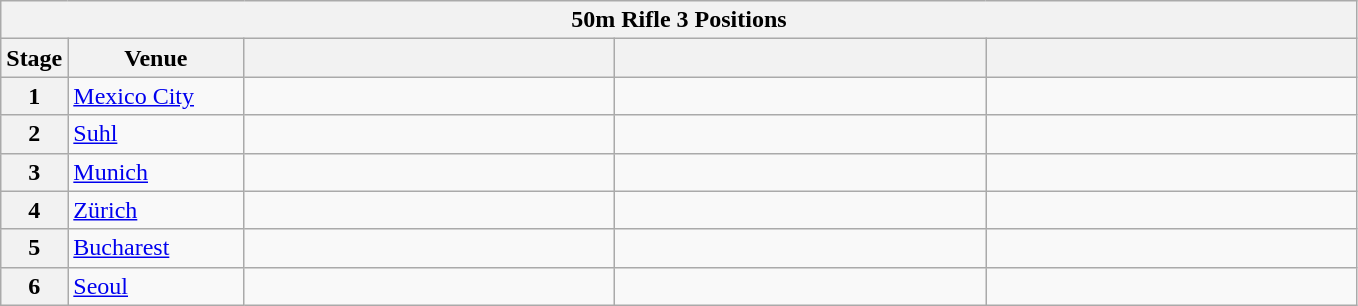<table class="wikitable">
<tr>
<th colspan="5">50m Rifle 3 Positions</th>
</tr>
<tr>
<th>Stage</th>
<th width=110>Venue</th>
<th width=240></th>
<th width=240></th>
<th width=240></th>
</tr>
<tr>
<th>1</th>
<td> <a href='#'>Mexico City</a></td>
<td></td>
<td></td>
<td></td>
</tr>
<tr>
<th>2</th>
<td> <a href='#'>Suhl</a></td>
<td></td>
<td></td>
<td></td>
</tr>
<tr>
<th>3</th>
<td> <a href='#'>Munich</a></td>
<td></td>
<td></td>
<td></td>
</tr>
<tr>
<th>4</th>
<td> <a href='#'>Zürich</a></td>
<td></td>
<td></td>
<td></td>
</tr>
<tr>
<th>5</th>
<td> <a href='#'>Bucharest</a></td>
<td></td>
<td></td>
<td></td>
</tr>
<tr>
<th>6</th>
<td> <a href='#'>Seoul</a></td>
<td></td>
<td></td>
<td></td>
</tr>
</table>
